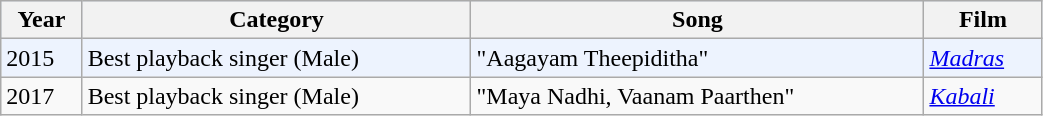<table class="wikitable" width="55%">
<tr bgcolor="#d1e4fd">
<th>Year</th>
<th>Category</th>
<th>Song</th>
<th>Film</th>
</tr>
<tr bgcolor=#edf3fe>
<td>2015</td>
<td>Best playback singer (Male)</td>
<td>"Aagayam Theepiditha"</td>
<td><em><a href='#'>Madras</a></em></td>
</tr>
<tr>
<td>2017</td>
<td>Best playback singer (Male)</td>
<td>"Maya Nadhi, Vaanam Paarthen"</td>
<td><em><a href='#'>Kabali</a></em></td>
</tr>
</table>
